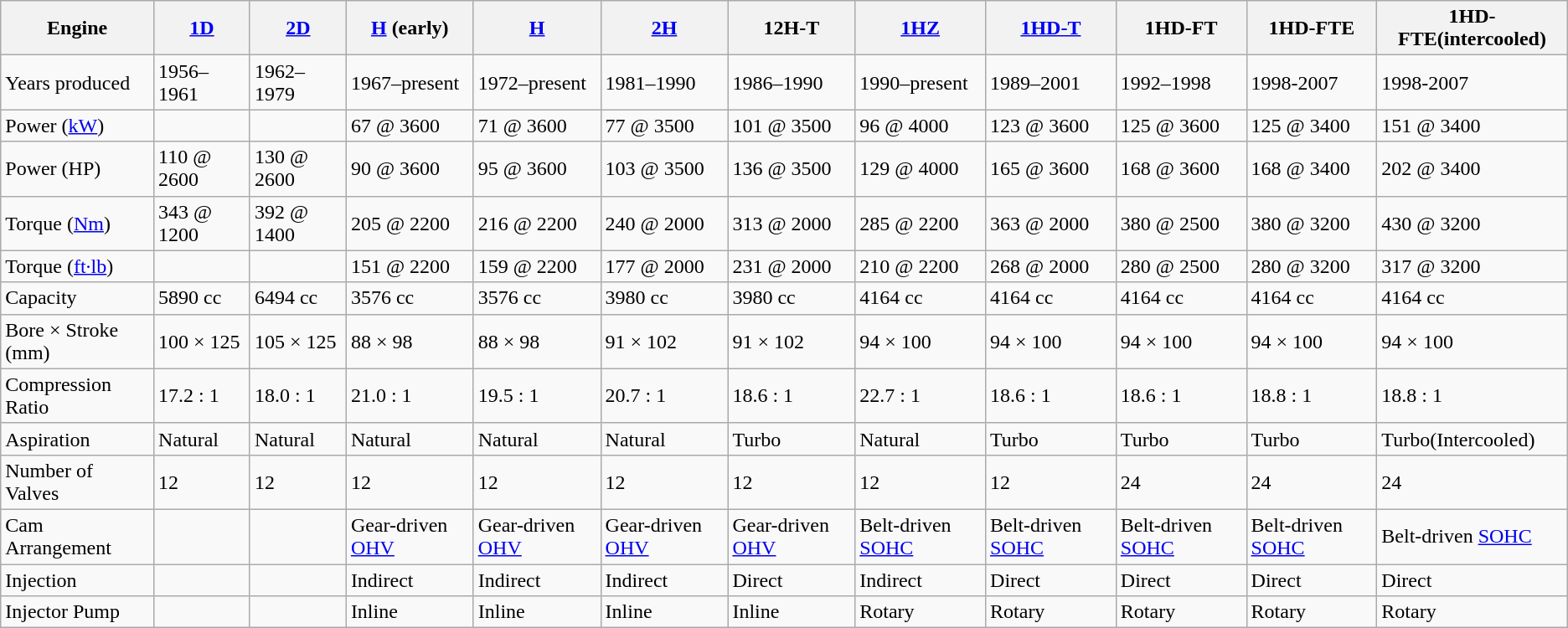<table class="wikitable">
<tr>
<th>Engine</th>
<th><a href='#'>1D</a></th>
<th><a href='#'>2D</a></th>
<th><a href='#'>H</a> (early)</th>
<th><a href='#'>H</a></th>
<th><a href='#'>2H</a></th>
<th>12H-T</th>
<th><a href='#'>1HZ</a></th>
<th><a href='#'>1HD-T</a></th>
<th>1HD-FT</th>
<th>1HD-FTE</th>
<th>1HD-FTE(intercooled)</th>
</tr>
<tr>
<td>Years produced</td>
<td>1956–1961</td>
<td>1962–1979</td>
<td>1967–present</td>
<td>1972–present</td>
<td>1981–1990</td>
<td>1986–1990</td>
<td>1990–present</td>
<td>1989–2001</td>
<td>1992–1998</td>
<td>1998-2007</td>
<td>1998-2007</td>
</tr>
<tr>
<td>Power (<a href='#'>kW</a>)</td>
<td></td>
<td></td>
<td>67 @ 3600</td>
<td>71 @ 3600</td>
<td>77 @ 3500</td>
<td>101 @ 3500</td>
<td>96 @ 4000</td>
<td>123 @ 3600</td>
<td>125 @ 3600</td>
<td>125 @ 3400</td>
<td>151 @ 3400</td>
</tr>
<tr>
<td>Power (HP)</td>
<td>110 @ 2600</td>
<td>130 @ 2600</td>
<td>90 @ 3600</td>
<td>95 @ 3600</td>
<td>103 @ 3500</td>
<td>136 @ 3500</td>
<td>129 @ 4000</td>
<td>165 @ 3600</td>
<td>168 @ 3600</td>
<td>168 @ 3400</td>
<td>202 @ 3400</td>
</tr>
<tr>
<td>Torque (<a href='#'>Nm</a>)</td>
<td>343 @ 1200</td>
<td>392 @ 1400</td>
<td>205 @ 2200</td>
<td>216 @ 2200</td>
<td>240 @ 2000</td>
<td>313 @ 2000</td>
<td>285 @ 2200</td>
<td>363 @ 2000</td>
<td>380 @ 2500</td>
<td>380 @ 3200</td>
<td>430 @ 3200</td>
</tr>
<tr>
<td>Torque (<a href='#'>ft·lb</a>)</td>
<td></td>
<td></td>
<td>151 @ 2200</td>
<td>159 @ 2200</td>
<td>177 @ 2000</td>
<td>231 @ 2000</td>
<td>210 @ 2200</td>
<td>268 @ 2000</td>
<td>280 @ 2500</td>
<td>280 @ 3200</td>
<td>317 @ 3200</td>
</tr>
<tr>
<td>Capacity</td>
<td>5890 cc</td>
<td>6494 cc</td>
<td>3576 cc</td>
<td>3576 cc</td>
<td>3980 cc</td>
<td>3980 cc</td>
<td>4164 cc</td>
<td>4164 cc</td>
<td>4164 cc</td>
<td>4164 cc</td>
<td>4164 cc</td>
</tr>
<tr>
<td>Bore × Stroke (mm)</td>
<td>100 × 125</td>
<td>105 × 125</td>
<td>88 × 98</td>
<td>88 × 98</td>
<td>91 × 102</td>
<td>91 × 102</td>
<td>94 × 100</td>
<td>94 × 100</td>
<td>94 × 100</td>
<td>94 × 100</td>
<td>94 × 100</td>
</tr>
<tr>
<td>Compression Ratio</td>
<td>17.2 : 1</td>
<td>18.0 : 1</td>
<td>21.0 : 1</td>
<td>19.5 : 1</td>
<td>20.7 : 1</td>
<td>18.6 : 1</td>
<td>22.7 : 1</td>
<td>18.6 : 1</td>
<td>18.6 : 1</td>
<td>18.8 : 1</td>
<td>18.8 : 1</td>
</tr>
<tr>
<td>Aspiration</td>
<td>Natural</td>
<td>Natural</td>
<td>Natural</td>
<td>Natural</td>
<td>Natural</td>
<td>Turbo</td>
<td>Natural</td>
<td>Turbo</td>
<td>Turbo</td>
<td>Turbo</td>
<td>Turbo(Intercooled)</td>
</tr>
<tr>
<td>Number of Valves</td>
<td>12</td>
<td>12</td>
<td>12</td>
<td>12</td>
<td>12</td>
<td>12</td>
<td>12</td>
<td>12</td>
<td>24</td>
<td>24</td>
<td>24</td>
</tr>
<tr>
<td>Cam Arrangement</td>
<td></td>
<td></td>
<td>Gear-driven <a href='#'>OHV</a></td>
<td>Gear-driven <a href='#'>OHV</a></td>
<td>Gear-driven <a href='#'>OHV</a></td>
<td>Gear-driven <a href='#'>OHV</a></td>
<td>Belt-driven <a href='#'>SOHC</a></td>
<td>Belt-driven <a href='#'>SOHC</a></td>
<td>Belt-driven <a href='#'>SOHC</a></td>
<td>Belt-driven <a href='#'>SOHC</a></td>
<td>Belt-driven <a href='#'>SOHC</a></td>
</tr>
<tr>
<td>Injection</td>
<td></td>
<td></td>
<td>Indirect</td>
<td>Indirect</td>
<td>Indirect</td>
<td>Direct</td>
<td>Indirect</td>
<td>Direct</td>
<td>Direct</td>
<td>Direct</td>
<td>Direct</td>
</tr>
<tr>
<td>Injector Pump</td>
<td></td>
<td></td>
<td>Inline</td>
<td>Inline</td>
<td>Inline</td>
<td>Inline</td>
<td>Rotary</td>
<td>Rotary</td>
<td>Rotary</td>
<td>Rotary</td>
<td>Rotary</td>
</tr>
</table>
